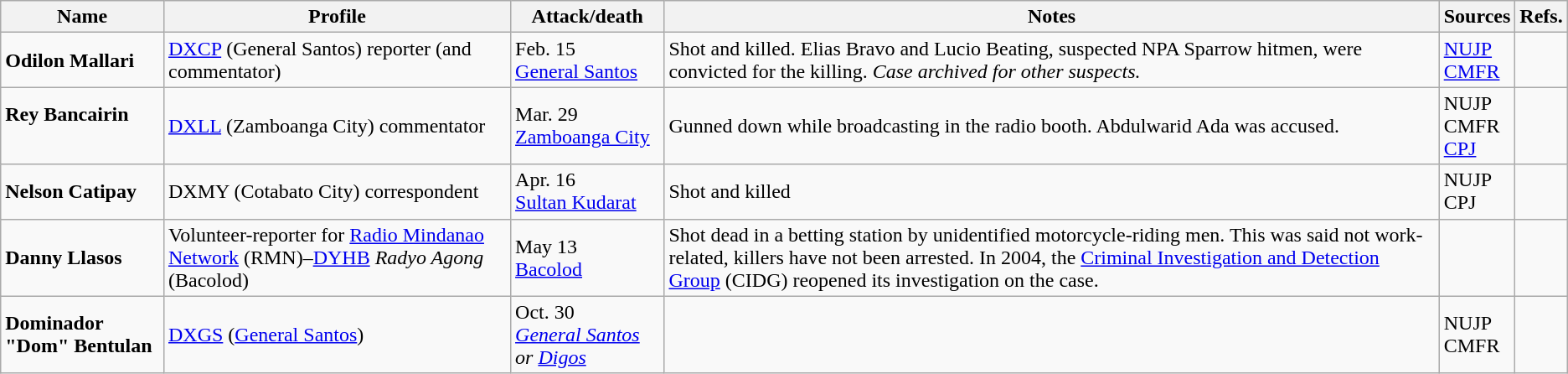<table class="wikitable">
<tr>
<th>Name</th>
<th>Profile</th>
<th>Attack/death</th>
<th>Notes</th>
<th>Sources</th>
<th>Refs.</th>
</tr>
<tr>
<td><strong>Odilon Mallari</strong></td>
<td><a href='#'>DXCP</a> (General Santos) reporter (and commentator)<br></td>
<td>Feb. 15<br><a href='#'>General Santos</a></td>
<td>Shot and killed. Elias Bravo and Lucio Beating, suspected NPA Sparrow hitmen, were convicted for the killing. <em>Case archived for other suspects.</em></td>
<td><a href='#'>NUJP</a><br><a href='#'>CMFR</a></td>
<td><br></td>
</tr>
<tr>
<td><strong>Rey Bancairin</strong><br><br></td>
<td><a href='#'>DXLL</a> (Zamboanga City) commentator</td>
<td>Mar. 29<br><a href='#'>Zamboanga City</a></td>
<td>Gunned down while broadcasting in the radio booth. Abdulwarid Ada was accused.<br></td>
<td>NUJP<br>CMFR<br><a href='#'>CPJ</a></td>
<td><br></td>
</tr>
<tr>
<td><strong>Nelson Catipay</strong></td>
<td>DXMY (Cotabato City) correspondent</td>
<td>Apr. 16<br><a href='#'>Sultan Kudarat</a></td>
<td>Shot and killed</td>
<td>NUJP<br>CPJ</td>
<td></td>
</tr>
<tr>
<td><strong>Danny Llasos</strong></td>
<td>Volunteer-reporter for <a href='#'>Radio Mindanao Network</a> (RMN)–<a href='#'>DYHB</a> <em>Radyo Agong</em> (Bacolod)</td>
<td>May 13<br><a href='#'>Bacolod</a></td>
<td>Shot dead in a betting station by unidentified motorcycle-riding men. This was said not work-related, killers have not been arrested. In 2004, the <a href='#'>Criminal Investigation and Detection Group</a> (CIDG) reopened its investigation on the case.</td>
<td></td>
<td><br></td>
</tr>
<tr>
<td><strong>Dominador "Dom" Bentulan</strong></td>
<td><a href='#'>DXGS</a> (<a href='#'>General Santos</a>)</td>
<td>Oct. 30<br><em><a href='#'>General Santos</a> or <a href='#'>Digos</a></em></td>
<td></td>
<td>NUJP<br>CMFR</td>
<td></td>
</tr>
</table>
